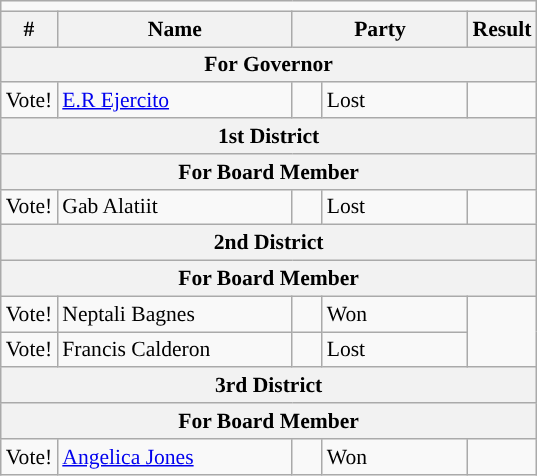<table class="wikitable" style="font-size:90%">
<tr>
<td colspan="5" style="color:inherit;background:"></td>
</tr>
<tr>
<th>#</th>
<th width=150px>Name</th>
<th colspan=2 width=110px>Party</th>
<th>Result</th>
</tr>
<tr>
<th colspan="5">For Governor</th>
</tr>
<tr>
<td>Vote!</td>
<td><a href='#'>E.R Ejercito</a></td>
<td></td>
<td>Lost</td>
</tr>
<tr>
<th colspan="5">1st District</th>
</tr>
<tr>
<th colspan="5">For Board Member</th>
</tr>
<tr>
<td>Vote!</td>
<td>Gab Alatiit</td>
<td></td>
<td>Lost</td>
</tr>
<tr>
<th colspan="5">2nd District</th>
</tr>
<tr>
<th colspan="5">For Board Member</th>
</tr>
<tr>
<td>Vote!</td>
<td>Neptali Bagnes</td>
<td></td>
<td>Won</td>
</tr>
<tr>
<td>Vote!</td>
<td>Francis Calderon</td>
<td></td>
<td>Lost</td>
</tr>
<tr>
<th colspan="5">3rd District</th>
</tr>
<tr>
<th colspan="5">For Board Member</th>
</tr>
<tr>
<td>Vote!</td>
<td><a href='#'>Angelica Jones</a></td>
<td></td>
<td>Won</td>
</tr>
</table>
